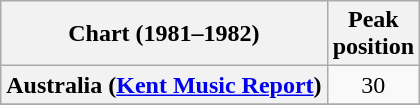<table class="wikitable sortable plainrowheaders" style="text-align:center">
<tr>
<th>Chart (1981–1982)</th>
<th>Peak<br>position</th>
</tr>
<tr>
<th scope="row">Australia (<a href='#'>Kent Music Report</a>)</th>
<td>30</td>
</tr>
<tr>
</tr>
<tr>
</tr>
<tr>
</tr>
<tr>
</tr>
</table>
